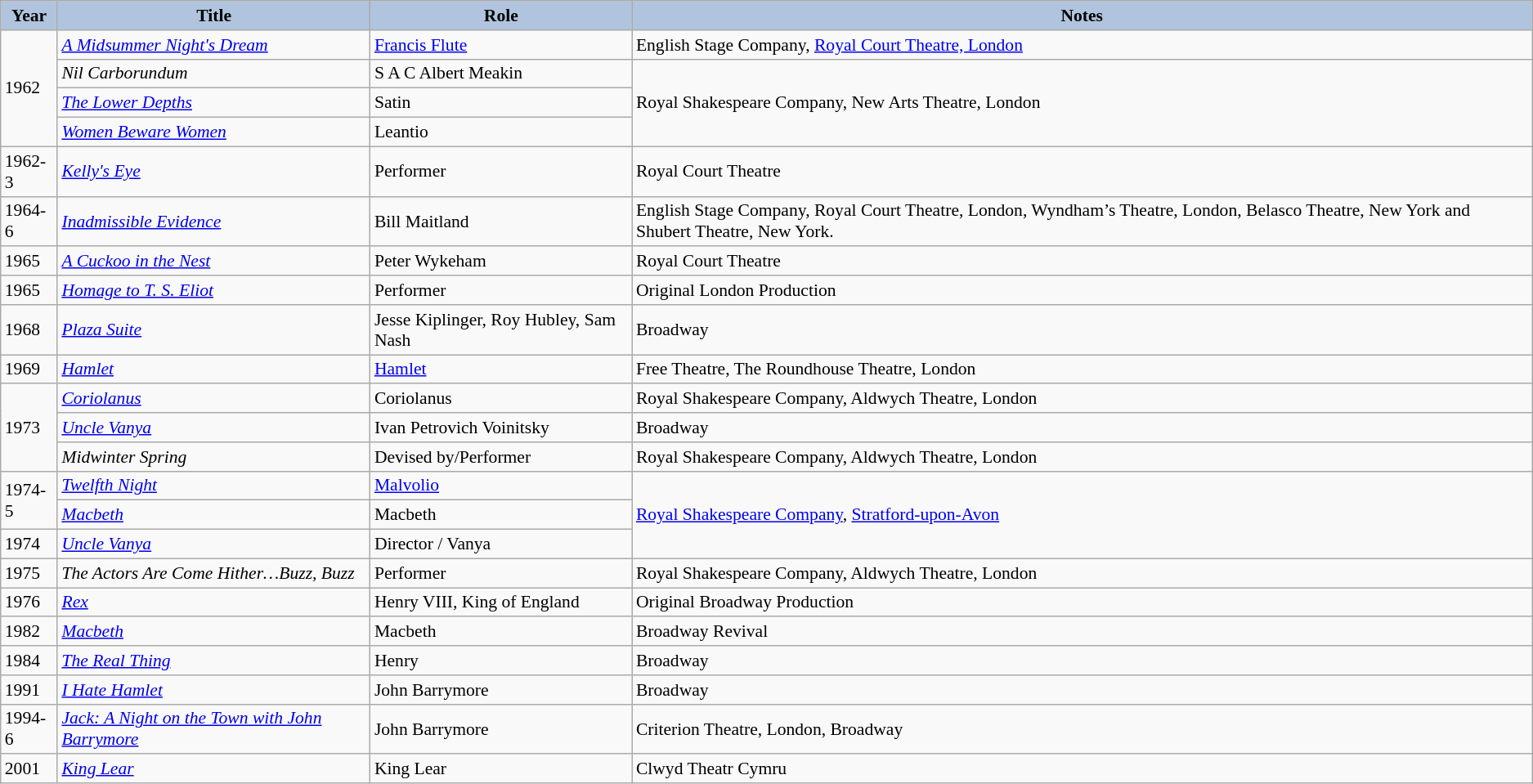<table class="wikitable" style="font-size:90%">
<tr style="text-align:center;">
<th style="background:#B0C4DE;">Year</th>
<th style="background:#B0C4DE;">Title</th>
<th style="background:#B0C4DE;">Role</th>
<th style="background:#B0C4DE;">Notes</th>
</tr>
<tr>
<td rowspan="4">1962</td>
<td><em><a href='#'>A Midsummer Night's Dream</a></em></td>
<td><a href='#'>Francis Flute</a></td>
<td>English Stage Company, <a href='#'>Royal Court Theatre, London</a></td>
</tr>
<tr>
<td><em>Nil Carborundum</em></td>
<td>S A C Albert Meakin</td>
<td rowspan="3">Royal Shakespeare Company, New Arts Theatre, London</td>
</tr>
<tr>
<td><em><a href='#'>The Lower Depths</a></em></td>
<td>Satin</td>
</tr>
<tr>
<td><em><a href='#'>Women Beware Women</a></em></td>
<td>Leantio</td>
</tr>
<tr>
<td>1962-3</td>
<td><em><a href='#'>Kelly's Eye</a></em></td>
<td>Performer</td>
<td>Royal Court Theatre</td>
</tr>
<tr>
<td>1964-6</td>
<td><em><a href='#'>Inadmissible Evidence</a></em></td>
<td>Bill Maitland</td>
<td>English Stage Company, Royal Court Theatre, London,  Wyndham’s Theatre, London, Belasco Theatre, New York and Shubert Theatre, New York.</td>
</tr>
<tr>
<td>1965</td>
<td><em><a href='#'>A Cuckoo in the Nest</a></em></td>
<td>Peter Wykeham</td>
<td>Royal Court Theatre</td>
</tr>
<tr>
<td>1965</td>
<td><em><a href='#'>Homage to T. S. Eliot</a></em></td>
<td>Performer</td>
<td>Original London Production</td>
</tr>
<tr>
<td>1968</td>
<td><em><a href='#'>Plaza Suite</a></em></td>
<td>Jesse Kiplinger, Roy Hubley, Sam Nash</td>
<td>Broadway</td>
</tr>
<tr>
<td>1969</td>
<td><em><a href='#'>Hamlet</a></em></td>
<td><a href='#'>Hamlet</a></td>
<td>Free Theatre, The Roundhouse Theatre, London</td>
</tr>
<tr>
<td rowspan="3">1973</td>
<td><em><a href='#'>Coriolanus</a></em></td>
<td>Coriolanus</td>
<td>Royal Shakespeare Company, Aldwych Theatre, London</td>
</tr>
<tr>
<td><em><a href='#'>Uncle Vanya</a></em></td>
<td>Ivan Petrovich Voinitsky</td>
<td>Broadway</td>
</tr>
<tr>
<td><em>Midwinter Spring</em></td>
<td>Devised by/Performer</td>
<td>Royal Shakespeare Company, Aldwych Theatre, London</td>
</tr>
<tr>
<td rowspan="2">1974-5</td>
<td><em><a href='#'>Twelfth Night</a></em></td>
<td><a href='#'>Malvolio</a></td>
<td rowspan="3"><a href='#'>Royal Shakespeare Company</a>, <a href='#'>Stratford-upon-Avon</a></td>
</tr>
<tr>
<td><em><a href='#'>Macbeth</a></em></td>
<td>Macbeth</td>
</tr>
<tr>
<td>1974</td>
<td><em><a href='#'>Uncle Vanya</a></em></td>
<td>Director / Vanya</td>
</tr>
<tr>
<td>1975</td>
<td><em>The Actors Are Come Hither…Buzz, Buzz</em></td>
<td>Performer</td>
<td>Royal Shakespeare Company, Aldwych Theatre, London</td>
</tr>
<tr>
<td>1976</td>
<td><em><a href='#'>Rex</a></em></td>
<td>Henry VIII, King of England</td>
<td>Original Broadway Production</td>
</tr>
<tr>
<td>1982</td>
<td><em><a href='#'>Macbeth</a></em></td>
<td>Macbeth</td>
<td>Broadway Revival</td>
</tr>
<tr>
<td>1984</td>
<td><em><a href='#'>The Real Thing</a></em></td>
<td>Henry</td>
<td>Broadway</td>
</tr>
<tr>
<td>1991</td>
<td><em><a href='#'>I Hate Hamlet</a></em></td>
<td>John Barrymore</td>
<td>Broadway</td>
</tr>
<tr>
<td>1994-6</td>
<td><em><a href='#'>Jack: A Night on the Town with John Barrymore</a></em></td>
<td>John Barrymore</td>
<td>Criterion Theatre, London, Broadway</td>
</tr>
<tr>
<td>2001</td>
<td><em><a href='#'>King Lear</a></em></td>
<td>King Lear</td>
<td>Clwyd Theatr Cymru</td>
</tr>
</table>
